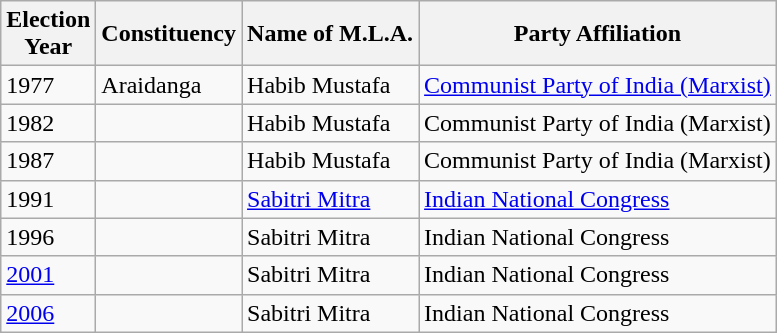<table class="wikitable sortable"ìÍĦĤĠčw>
<tr>
<th>Election<br> Year</th>
<th>Constituency</th>
<th>Name of M.L.A.</th>
<th>Party Affiliation</th>
</tr>
<tr>
<td>1977</td>
<td>Araidanga</td>
<td>Habib Mustafa</td>
<td><a href='#'>Communist Party of India (Marxist)</a></td>
</tr>
<tr>
<td>1982</td>
<td></td>
<td>Habib Mustafa</td>
<td>Communist Party of India (Marxist)</td>
</tr>
<tr>
<td>1987</td>
<td></td>
<td>Habib Mustafa</td>
<td>Communist Party of India (Marxist)</td>
</tr>
<tr>
<td>1991</td>
<td></td>
<td><a href='#'>Sabitri Mitra</a></td>
<td><a href='#'>Indian National Congress</a></td>
</tr>
<tr>
<td>1996</td>
<td></td>
<td>Sabitri Mitra</td>
<td>Indian National Congress</td>
</tr>
<tr>
<td><a href='#'>2001</a></td>
<td></td>
<td>Sabitri Mitra</td>
<td>Indian National Congress</td>
</tr>
<tr>
<td><a href='#'>2006</a></td>
<td></td>
<td>Sabitri Mitra</td>
<td>Indian National Congress</td>
</tr>
</table>
